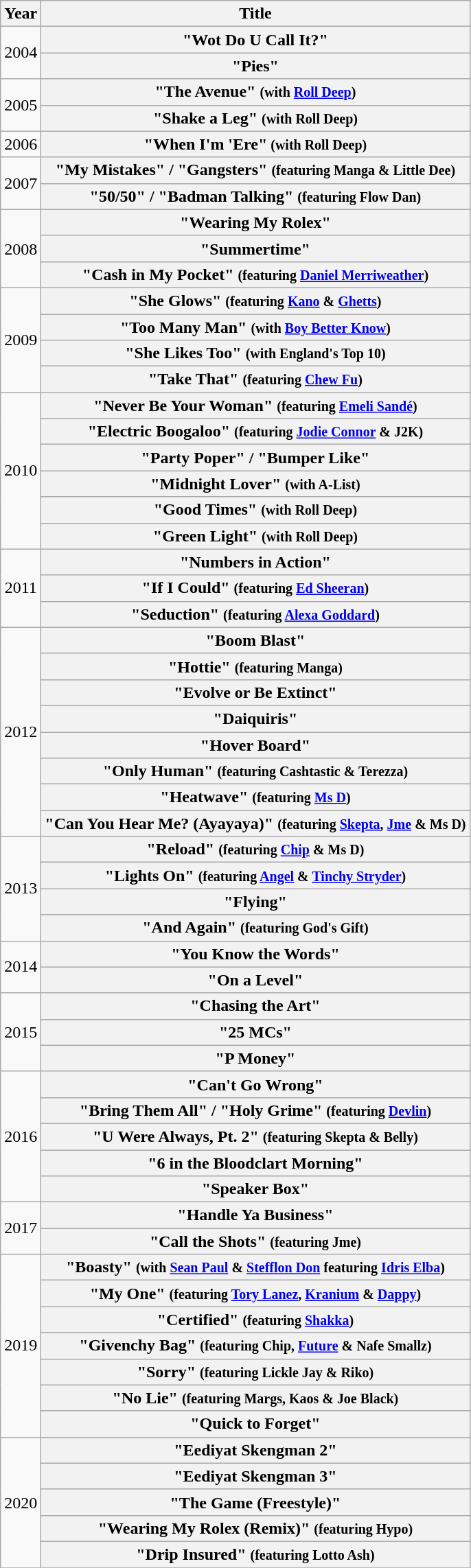<table class="wikitable plainrowheaders" style="text-align:center;">
<tr>
<th scope="col">Year</th>
<th scope="col">Title</th>
</tr>
<tr>
<td rowspan="2">2004</td>
<th scope="row">"Wot Do U Call It?"</th>
</tr>
<tr>
<th scope="row">"Pies"</th>
</tr>
<tr>
<td rowspan="2">2005</td>
<th scope="row">"The Avenue" <small> (with <a href='#'>Roll Deep</a>) </small></th>
</tr>
<tr>
<th scope="row">"Shake a Leg" <small> (with Roll Deep) </small></th>
</tr>
<tr>
<td>2006</td>
<th scope="row">"When I'm 'Ere"<small> (with Roll Deep) </small></th>
</tr>
<tr>
<td rowspan="2">2007</td>
<th scope="row">"My Mistakes" / "Gangsters" <small> (featuring Manga & Little Dee) </small></th>
</tr>
<tr>
<th scope="row">"50/50" / "Badman Talking" <small> (featuring Flow Dan) </small></th>
</tr>
<tr>
<td rowspan="3">2008</td>
<th scope="row">"Wearing My Rolex"</th>
</tr>
<tr>
<th scope="row">"Summertime"</th>
</tr>
<tr>
<th scope="row">"Cash in My Pocket" <small> (featuring <a href='#'>Daniel Merriweather</a>)</small></th>
</tr>
<tr>
<td rowspan="4">2009</td>
<th scope="row">"She Glows" <small> (featuring <a href='#'>Kano</a> & <a href='#'>Ghetts</a>) </small></th>
</tr>
<tr>
<th scope="row">"Too Many Man" <small> (with <a href='#'>Boy Better Know</a>) </small></th>
</tr>
<tr>
<th scope="row">"She Likes Too" <small> (with England's Top 10) </small></th>
</tr>
<tr>
<th scope="row">"Take That" <small> (featuring <a href='#'>Chew Fu</a>) </small></th>
</tr>
<tr>
<td rowspan="6">2010</td>
<th scope="row">"Never Be Your Woman" <small> (featuring <a href='#'>Emeli Sandé</a>) </small></th>
</tr>
<tr>
<th scope="row">"Electric Boogaloo" <small> (featuring <a href='#'>Jodie Connor</a> & J2K) </small></th>
</tr>
<tr>
<th scope="row">"Party Poper" / "Bumper Like"</th>
</tr>
<tr>
<th scope="row">"Midnight Lover" <small> (with A-List) </small></th>
</tr>
<tr>
<th scope="row">"Good Times" <small> (with Roll Deep) </small></th>
</tr>
<tr>
<th scope="row">"Green Light" <small> (with Roll Deep) </small></th>
</tr>
<tr>
<td rowspan="3">2011</td>
<th scope="row">"Numbers in Action"</th>
</tr>
<tr>
<th scope="row">"If I Could" <small> (featuring <a href='#'>Ed Sheeran</a>) </small></th>
</tr>
<tr>
<th scope="row">"Seduction" <small> (featuring <a href='#'>Alexa Goddard</a>) </small></th>
</tr>
<tr>
<td rowspan="8">2012</td>
<th scope="row">"Boom Blast"</th>
</tr>
<tr>
<th scope="row">"Hottie" <small> (featuring Manga) </small></th>
</tr>
<tr>
<th scope="row">"Evolve or Be Extinct"</th>
</tr>
<tr>
<th scope="row">"Daiquiris"</th>
</tr>
<tr>
<th scope="row">"Hover Board"</th>
</tr>
<tr>
<th scope="row">"Only Human" <small> (featuring Cashtastic & Terezza) </small></th>
</tr>
<tr>
<th scope="row">"Heatwave" <small> (featuring <a href='#'>Ms D</a>) </small></th>
</tr>
<tr>
<th scope="row">"Can You Hear Me? (Ayayaya)" <small> (featuring <a href='#'>Skepta</a>, <a href='#'>Jme</a> & Ms D) </small></th>
</tr>
<tr>
<td rowspan="4">2013</td>
<th scope="row">"Reload" <small> (featuring <a href='#'>Chip</a> & Ms D) </small></th>
</tr>
<tr>
<th scope="row">"Lights On" <small> (featuring <a href='#'>Angel</a> & <a href='#'>Tinchy Stryder</a>) </small></th>
</tr>
<tr>
<th scope="row">"Flying"</th>
</tr>
<tr>
<th scope="row">"And Again" <small>(featuring God's Gift)</small></th>
</tr>
<tr>
<td rowspan="2">2014</td>
<th scope="row">"You Know the Words"</th>
</tr>
<tr>
<th scope="row">"On a Level"</th>
</tr>
<tr>
<td rowspan="3">2015</td>
<th scope="row">"Chasing the Art"</th>
</tr>
<tr>
<th scope="row">"25 MCs"</th>
</tr>
<tr>
<th scope="row">"P Money"</th>
</tr>
<tr>
<td rowspan="5">2016</td>
<th scope="row">"Can't Go Wrong"</th>
</tr>
<tr>
<th scope="row">"Bring Them All" / "Holy Grime" <small>(featuring <a href='#'>Devlin</a>)</small></th>
</tr>
<tr>
<th scope="row">"U Were Always, Pt. 2" <small>(featuring Skepta & Belly)</small></th>
</tr>
<tr>
<th scope="row">"6 in the Bloodclart Morning"</th>
</tr>
<tr>
<th scope="row">"Speaker Box"</th>
</tr>
<tr>
<td rowspan="2">2017</td>
<th scope="row">"Handle Ya Business"</th>
</tr>
<tr>
<th scope="row">"Call the Shots" <small>(featuring Jme)</small></th>
</tr>
<tr>
<td rowspan="7">2019</td>
<th scope="row">"Boasty" <small>(with <a href='#'>Sean Paul</a> & <a href='#'>Stefflon Don</a> featuring <a href='#'>Idris Elba</a>)</small></th>
</tr>
<tr>
<th scope="row">"My One" <small>(featuring <a href='#'>Tory Lanez</a>, <a href='#'>Kranium</a> & <a href='#'>Dappy</a>)</small></th>
</tr>
<tr>
<th scope="row">"Certified" <small>(featuring <a href='#'>Shakka</a>)</small></th>
</tr>
<tr>
<th scope="row">"Givenchy Bag" <small>(featuring Chip, <a href='#'>Future</a> & Nafe Smallz)</small></th>
</tr>
<tr>
<th scope="row">"Sorry" <small>(featuring Lickle Jay & Riko)</small></th>
</tr>
<tr>
<th scope="row">"No Lie" <small>(featuring Margs, Kaos & Joe Black)</small></th>
</tr>
<tr>
<th scope="row">"Quick to Forget"</th>
</tr>
<tr>
<td rowspan="5">2020</td>
<th scope="row">"Eediyat Skengman 2"</th>
</tr>
<tr>
<th scope="row">"Eediyat Skengman 3"</th>
</tr>
<tr>
<th scope="row">"The Game (Freestyle)"</th>
</tr>
<tr>
<th scope="row">"Wearing My Rolex (Remix)" <small>(featuring Hypo)</small></th>
</tr>
<tr>
<th scope="row">"Drip Insured" <small>(featuring Lotto Ash)</small></th>
</tr>
<tr>
</tr>
</table>
